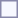<table style="border:1px solid #8888aa; background-color:#f7f8ff; padding:5px; font-size:95%; margin: 0px 12px 12px 0px;">
</table>
